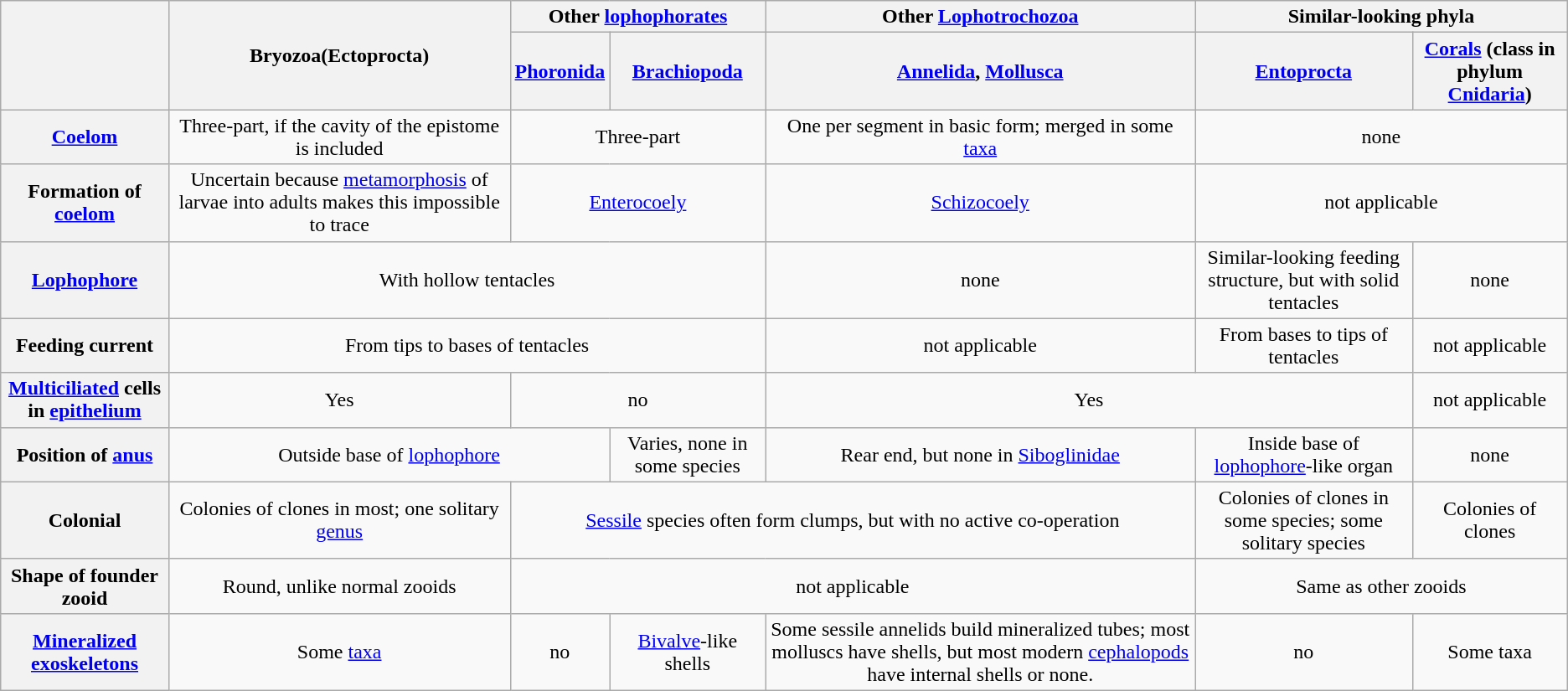<table class="wikitable">
<tr align="center">
<th rowspan="2"> </th>
<th rowspan="2">Bryozoa(Ectoprocta)</th>
<th colspan="2">Other <a href='#'>lophophorates</a></th>
<th>Other <a href='#'>Lophotrochozoa</a></th>
<th colspan="2">Similar-looking phyla</th>
</tr>
<tr align="center">
<th><a href='#'>Phoronida</a></th>
<th><a href='#'>Brachiopoda</a></th>
<th><a href='#'>Annelida</a>, <a href='#'>Mollusca</a></th>
<th><a href='#'>Entoprocta</a></th>
<th><a href='#'>Corals</a> (class in phylum <a href='#'>Cnidaria</a>)</th>
</tr>
<tr align="center">
<th><a href='#'>Coelom</a></th>
<td>Three-part, if the cavity of the epistome is included</td>
<td colspan="2">Three-part</td>
<td>One per segment in basic form; merged in some <a href='#'>taxa</a></td>
<td colspan="2">none</td>
</tr>
<tr align="center">
<th>Formation of <a href='#'>coelom</a></th>
<td>Uncertain because <a href='#'>metamorphosis</a> of larvae into adults makes this impossible to trace</td>
<td colspan="2"><a href='#'>Enterocoely</a></td>
<td><a href='#'>Schizocoely</a></td>
<td colspan="2">not applicable</td>
</tr>
<tr align="center">
<th><a href='#'>Lophophore</a></th>
<td colspan="3">With hollow tentacles</td>
<td>none</td>
<td>Similar-looking feeding structure, but with solid tentacles</td>
<td>none</td>
</tr>
<tr align="center">
<th>Feeding current</th>
<td colspan="3">From tips to bases of tentacles</td>
<td>not applicable</td>
<td>From bases to tips of tentacles</td>
<td>not applicable</td>
</tr>
<tr align="center">
<th><a href='#'>Multiciliated</a> cells in <a href='#'>epithelium</a></th>
<td>Yes</td>
<td colspan="2">no</td>
<td colspan="2">Yes</td>
<td>not applicable</td>
</tr>
<tr align="center">
<th>Position of <a href='#'>anus</a></th>
<td colspan="2">Outside base of <a href='#'>lophophore</a></td>
<td>Varies, none in some species</td>
<td>Rear end, but none in <a href='#'>Siboglinidae</a></td>
<td>Inside base of <a href='#'>lophophore</a>-like organ</td>
<td>none</td>
</tr>
<tr align="center">
<th>Colonial</th>
<td>Colonies of clones in most; one solitary <a href='#'>genus</a></td>
<td colspan="3"><a href='#'>Sessile</a> species often form clumps, but with no active co-operation</td>
<td>Colonies of clones in some species; some solitary species</td>
<td>Colonies of clones</td>
</tr>
<tr align="center">
<th>Shape of founder zooid</th>
<td>Round, unlike normal zooids</td>
<td colspan="3">not applicable</td>
<td colspan="2">Same as other zooids</td>
</tr>
<tr align="center">
<th><a href='#'>Mineralized</a> <a href='#'>exoskeletons</a></th>
<td>Some <a href='#'>taxa</a></td>
<td>no</td>
<td><a href='#'>Bivalve</a>-like shells</td>
<td>Some sessile annelids build mineralized tubes; most molluscs have shells, but most modern <a href='#'>cephalopods</a> have internal shells or none.</td>
<td>no</td>
<td>Some taxa</td>
</tr>
</table>
